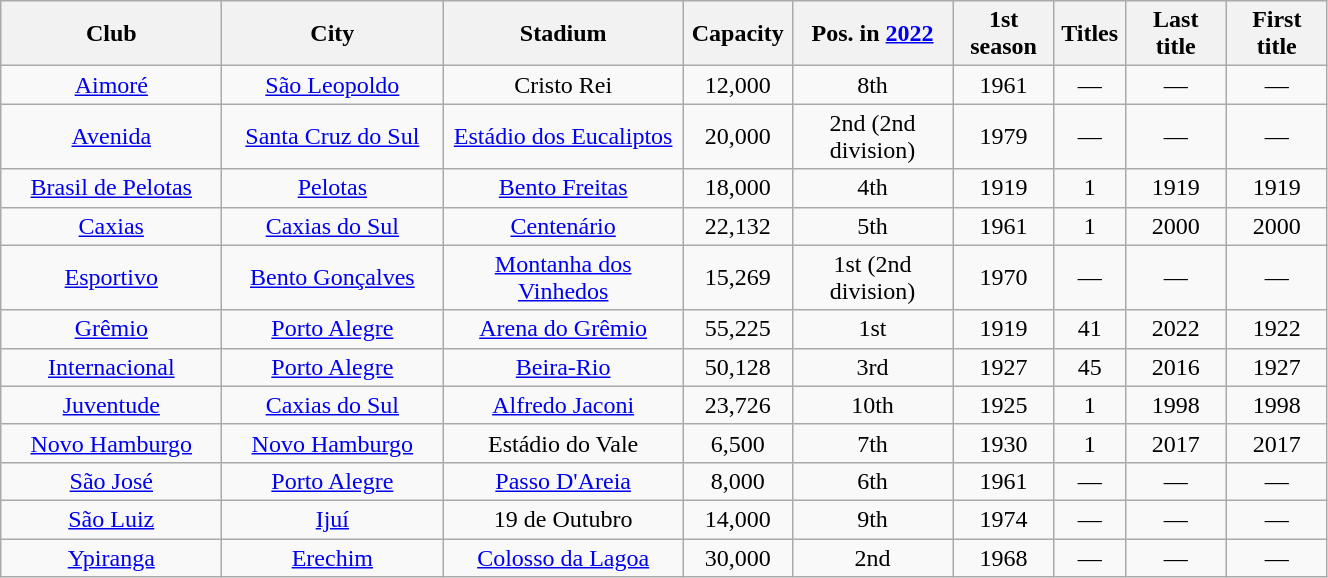<table class="wikitable sortable" style="text-align:center">
<tr>
<th width="140">Club</th>
<th width="140">City</th>
<th width="153">Stadium</th>
<th width="65">Capacity</th>
<th width="100">Pos. in <a href='#'>2022</a></th>
<th width="60">1st season</th>
<th width="40">Titles</th>
<th width="60">Last title</th>
<th width="60">First title</th>
</tr>
<tr>
<td><a href='#'>Aimoré</a></td>
<td><a href='#'>São Leopoldo</a></td>
<td>Cristo Rei</td>
<td>12,000</td>
<td data-sort-value="007">8th</td>
<td>1961</td>
<td>—</td>
<td>—</td>
<td>—</td>
</tr>
<tr>
<td><a href='#'>Avenida</a></td>
<td><a href='#'>Santa Cruz do Sul</a></td>
<td><a href='#'>Estádio dos Eucaliptos</a></td>
<td>20,000</td>
<td data-sort-value="012">2nd (2nd division)</td>
<td>1979</td>
<td>—</td>
<td>—</td>
<td>—</td>
</tr>
<tr>
<td><a href='#'>Brasil de Pelotas</a></td>
<td><a href='#'>Pelotas</a></td>
<td><a href='#'>Bento Freitas</a></td>
<td>18,000</td>
<td data-sort-value="009">4th</td>
<td>1919</td>
<td>1</td>
<td>1919</td>
<td>1919</td>
</tr>
<tr>
<td><a href='#'>Caxias</a></td>
<td><a href='#'>Caxias do Sul</a></td>
<td><a href='#'>Centenário</a></td>
<td>22,132</td>
<td data-sort-value="002">5th</td>
<td>1961</td>
<td>1</td>
<td>2000</td>
<td>2000</td>
</tr>
<tr>
<td><a href='#'>Esportivo</a></td>
<td><a href='#'>Bento Gonçalves</a></td>
<td><a href='#'>Montanha dos Vinhedos</a></td>
<td>15,269</td>
<td data-sort-value="011">1st (2nd division)</td>
<td>1970</td>
<td>—</td>
<td>—</td>
<td>—</td>
</tr>
<tr>
<td><a href='#'>Grêmio</a></td>
<td><a href='#'>Porto Alegre</a></td>
<td><a href='#'>Arena do Grêmio</a></td>
<td>55,225</td>
<td data-sort-value="001">1st</td>
<td>1919</td>
<td>41</td>
<td>2022</td>
<td>1922</td>
</tr>
<tr>
<td><a href='#'>Internacional</a></td>
<td><a href='#'>Porto Alegre</a></td>
<td><a href='#'>Beira-Rio</a></td>
<td>50,128</td>
<td data-sort-value="002">3rd</td>
<td>1927</td>
<td>45</td>
<td>2016</td>
<td>1927</td>
</tr>
<tr>
<td><a href='#'>Juventude</a></td>
<td><a href='#'>Caxias do Sul</a></td>
<td><a href='#'>Alfredo Jaconi</a></td>
<td>23,726</td>
<td data-sort-value="003">10th</td>
<td>1925</td>
<td>1</td>
<td>1998</td>
<td>1998</td>
</tr>
<tr>
<td><a href='#'>Novo Hamburgo</a></td>
<td><a href='#'>Novo Hamburgo</a></td>
<td>Estádio do Vale</td>
<td>6,500</td>
<td data-sort-value="010">7th</td>
<td>1930</td>
<td>1</td>
<td>2017</td>
<td>2017</td>
</tr>
<tr>
<td><a href='#'>São José</a></td>
<td><a href='#'>Porto Alegre</a></td>
<td><a href='#'>Passo D'Areia</a></td>
<td>8,000</td>
<td data-sort-value="006">6th</td>
<td>1961</td>
<td>—</td>
<td>—</td>
<td>—</td>
</tr>
<tr>
<td><a href='#'>São Luiz</a></td>
<td><a href='#'>Ijuí</a></td>
<td>19 de Outubro</td>
<td>14,000</td>
<td data-sort-value="008">9th</td>
<td>1974</td>
<td>—</td>
<td>—</td>
<td>—</td>
</tr>
<tr>
<td><a href='#'>Ypiranga</a></td>
<td><a href='#'>Erechim</a></td>
<td><a href='#'>Colosso da Lagoa</a></td>
<td>30,000</td>
<td data-sort-value="005">2nd</td>
<td>1968</td>
<td>—</td>
<td>—</td>
<td>—</td>
</tr>
</table>
